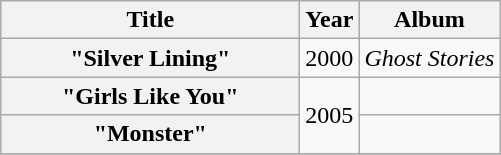<table class="wikitable plainrowheaders" style="text-align:center;">
<tr>
<th scope="col" rowspan="1" style="width:12em;">Title</th>
<th scope="col" rowspan="1">Year</th>
<th scope="col" rowspan="1">Album</th>
</tr>
<tr>
<th scope="row">"Silver Lining"</th>
<td>2000</td>
<td><em>Ghost Stories</em></td>
</tr>
<tr>
<th scope="row">"Girls Like You"</th>
<td rowspan="2">2005</td>
<td></td>
</tr>
<tr>
<th scope="row">"Monster"</th>
<td></td>
</tr>
<tr>
</tr>
</table>
